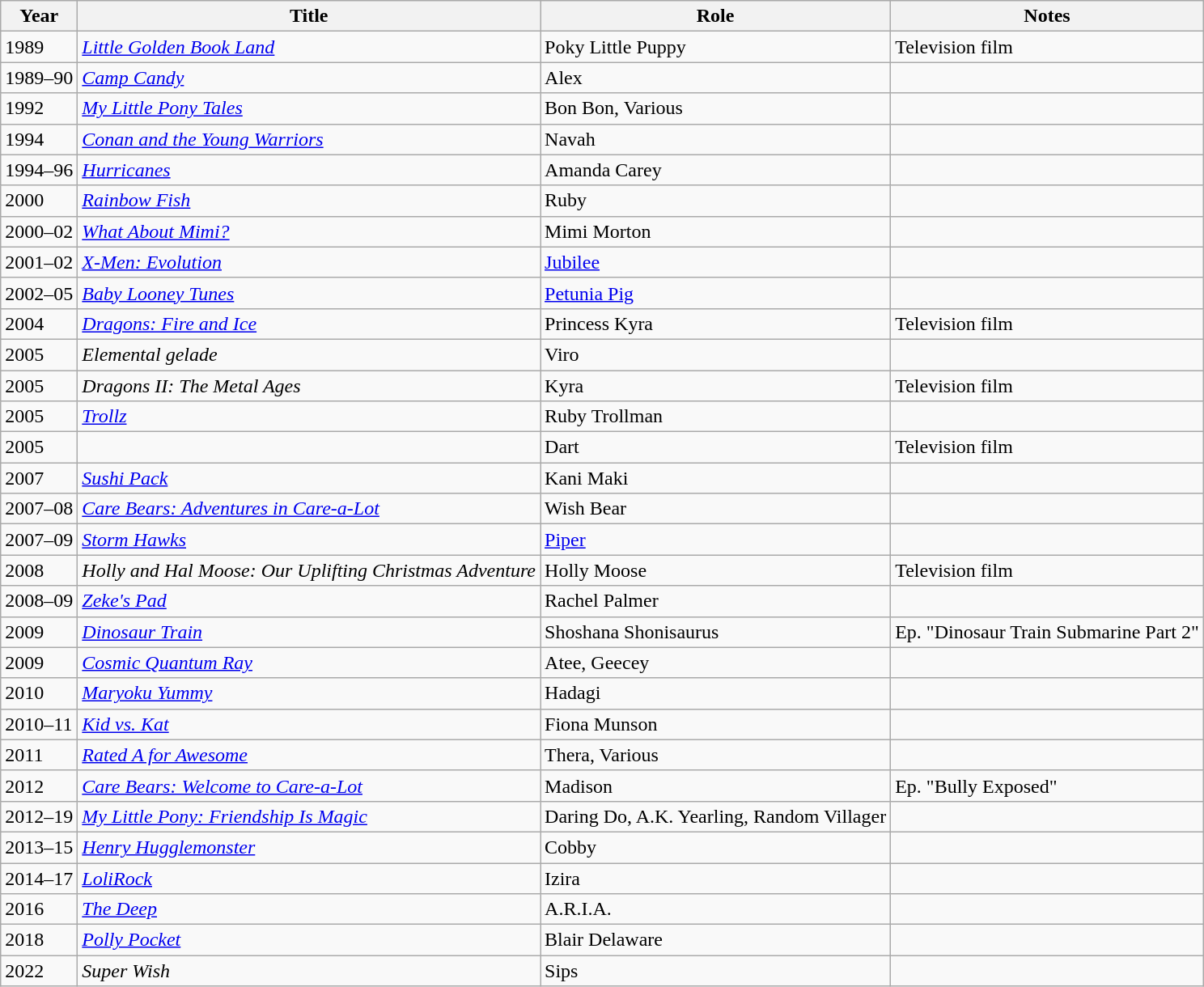<table class="wikitable sortable">
<tr>
<th>Year</th>
<th>Title</th>
<th>Role</th>
<th class="unsortable">Notes</th>
</tr>
<tr>
<td>1989</td>
<td><em><a href='#'>Little Golden Book Land</a></em></td>
<td>Poky Little Puppy</td>
<td>Television film</td>
</tr>
<tr>
<td>1989–90</td>
<td><em><a href='#'>Camp Candy</a></em></td>
<td>Alex</td>
<td></td>
</tr>
<tr>
<td>1992</td>
<td><em><a href='#'>My Little Pony Tales</a></em></td>
<td>Bon Bon, Various</td>
<td></td>
</tr>
<tr>
<td>1994</td>
<td><em><a href='#'>Conan and the Young Warriors</a></em></td>
<td>Navah</td>
<td></td>
</tr>
<tr>
<td>1994–96</td>
<td><em><a href='#'>Hurricanes</a></em></td>
<td>Amanda Carey</td>
<td></td>
</tr>
<tr>
<td>2000</td>
<td><em><a href='#'>Rainbow Fish</a></em></td>
<td>Ruby</td>
<td></td>
</tr>
<tr>
<td>2000–02</td>
<td><em><a href='#'>What About Mimi?</a></em></td>
<td>Mimi Morton</td>
<td></td>
</tr>
<tr>
<td>2001–02</td>
<td><em><a href='#'>X-Men: Evolution</a></em></td>
<td><a href='#'>Jubilee</a></td>
<td></td>
</tr>
<tr>
<td>2002–05</td>
<td><em><a href='#'>Baby Looney Tunes</a></em></td>
<td><a href='#'>Petunia Pig</a></td>
<td></td>
</tr>
<tr>
<td>2004</td>
<td><em><a href='#'>Dragons: Fire and Ice</a></em></td>
<td>Princess Kyra</td>
<td>Television film</td>
</tr>
<tr>
<td>2005</td>
<td><em>Elemental gelade</em></td>
<td>Viro</td>
<td></td>
</tr>
<tr>
<td>2005</td>
<td><em>Dragons II: The Metal Ages</em></td>
<td>Kyra</td>
<td>Television film</td>
</tr>
<tr>
<td>2005</td>
<td><em><a href='#'>Trollz</a></em></td>
<td>Ruby Trollman</td>
<td></td>
</tr>
<tr>
<td>2005</td>
<td><em></em></td>
<td>Dart</td>
<td>Television film</td>
</tr>
<tr>
<td>2007</td>
<td><em><a href='#'>Sushi Pack</a></em></td>
<td>Kani Maki</td>
<td></td>
</tr>
<tr>
<td>2007–08</td>
<td><em><a href='#'>Care Bears: Adventures in Care-a-Lot</a></em></td>
<td>Wish Bear</td>
<td></td>
</tr>
<tr>
<td>2007–09</td>
<td><em><a href='#'>Storm Hawks</a></em></td>
<td><a href='#'>Piper</a></td>
<td></td>
</tr>
<tr>
<td>2008</td>
<td><em>Holly and Hal Moose: Our Uplifting Christmas Adventure</em></td>
<td>Holly Moose</td>
<td>Television film</td>
</tr>
<tr>
<td>2008–09</td>
<td><em><a href='#'>Zeke's Pad</a></em></td>
<td>Rachel Palmer</td>
<td></td>
</tr>
<tr>
<td>2009</td>
<td><em><a href='#'>Dinosaur Train</a></em></td>
<td>Shoshana Shonisaurus</td>
<td>Ep. "Dinosaur Train Submarine Part 2"</td>
</tr>
<tr>
<td>2009</td>
<td><em><a href='#'>Cosmic Quantum Ray</a></em></td>
<td>Atee, Geecey</td>
<td></td>
</tr>
<tr>
<td>2010</td>
<td><em><a href='#'>Maryoku Yummy</a></em></td>
<td>Hadagi</td>
<td></td>
</tr>
<tr>
<td>2010–11</td>
<td><em><a href='#'>Kid vs. Kat</a></em></td>
<td>Fiona Munson</td>
<td></td>
</tr>
<tr>
<td>2011</td>
<td><em><a href='#'>Rated A for Awesome</a></em></td>
<td>Thera, Various</td>
<td></td>
</tr>
<tr>
<td>2012</td>
<td><em><a href='#'>Care Bears: Welcome to Care-a-Lot</a></em></td>
<td>Madison</td>
<td>Ep. "Bully Exposed"</td>
</tr>
<tr>
<td>2012–19</td>
<td><em><a href='#'>My Little Pony: Friendship Is Magic</a></em></td>
<td>Daring Do, A.K. Yearling, Random Villager</td>
<td></td>
</tr>
<tr>
<td>2013–15</td>
<td><em><a href='#'>Henry Hugglemonster</a></em></td>
<td>Cobby</td>
<td></td>
</tr>
<tr>
<td>2014–17</td>
<td><em><a href='#'>LoliRock</a></em></td>
<td>Izira</td>
<td></td>
</tr>
<tr>
<td>2016</td>
<td data-sort-value="Deep, The"><em><a href='#'>The Deep</a></em></td>
<td>A.R.I.A.</td>
<td></td>
</tr>
<tr>
<td>2018</td>
<td><em><a href='#'>Polly Pocket</a></em></td>
<td>Blair Delaware</td>
<td></td>
</tr>
<tr>
<td>2022</td>
<td><em>Super Wish</em></td>
<td>Sips</td>
<td></td>
</tr>
</table>
